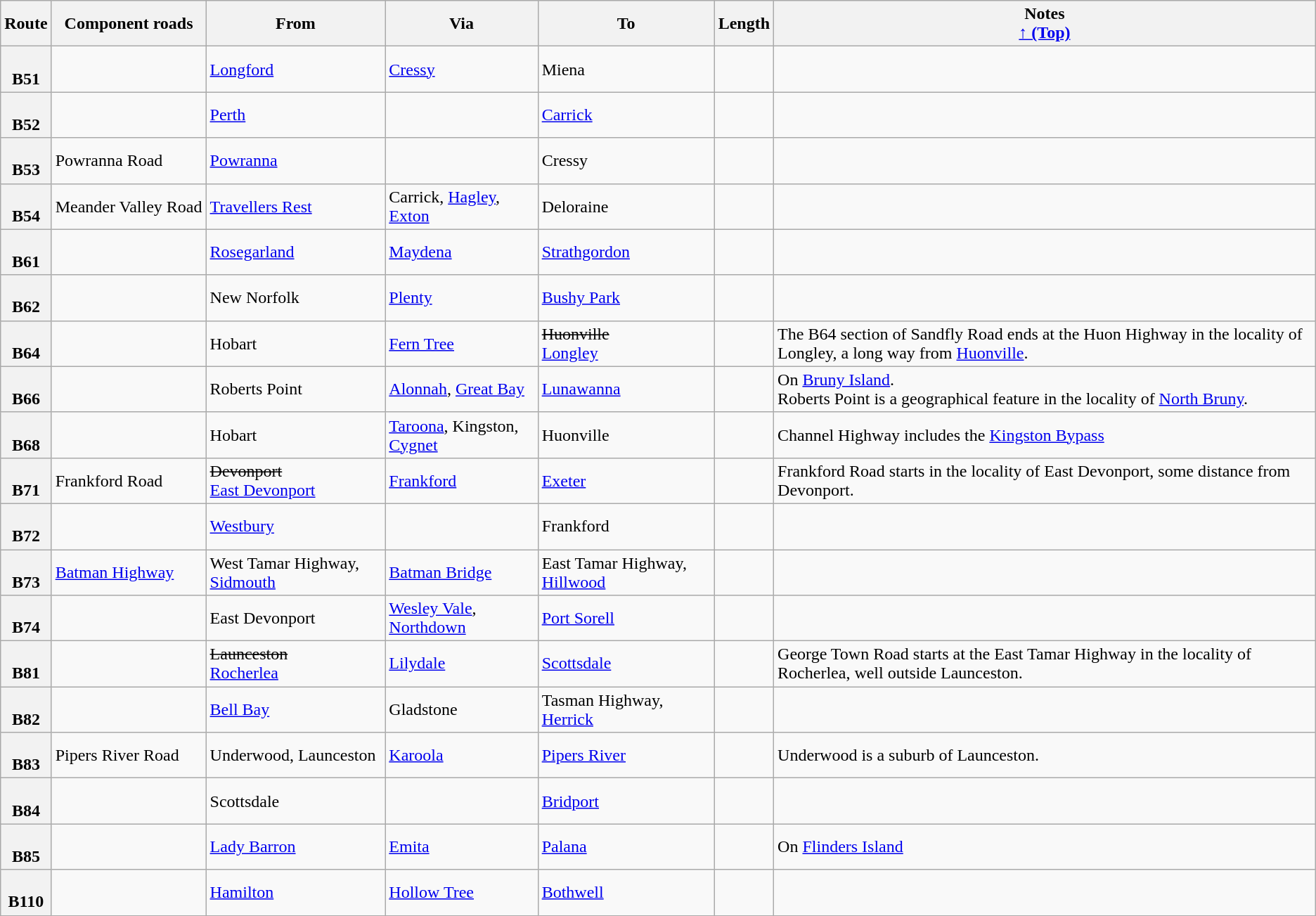<table class ="wikitable">
<tr>
<th scope="col">Route</th>
<th scope="col">Component roads</th>
<th scope="col">From</th>
<th scope="col">Via</th>
<th scope="col">To</th>
<th scope="col">Length</th>
<th scope="col">Notes<br><a href='#'>↑ (Top)</a></th>
</tr>
<tr>
<th style="vertical-align:top; white-space:nowrap;"><br>B51</th>
<td></td>
<td><a href='#'>Longford</a></td>
<td><a href='#'>Cressy</a></td>
<td>Miena</td>
<td></td>
<td></td>
</tr>
<tr>
<th style="vertical-align:top; white-space:nowrap;"><br>B52</th>
<td></td>
<td><a href='#'>Perth</a></td>
<td></td>
<td><a href='#'>Carrick</a></td>
<td></td>
<td></td>
</tr>
<tr>
<th style="vertical-align:top; white-space:nowrap;"><br>B53</th>
<td>Powranna Road</td>
<td><a href='#'>Powranna</a></td>
<td></td>
<td>Cressy</td>
<td></td>
<td></td>
</tr>
<tr>
<th style="vertical-align:top; white-space:nowrap;"><br>B54</th>
<td>Meander Valley Road</td>
<td><a href='#'>Travellers Rest</a></td>
<td>Carrick, <a href='#'>Hagley</a>, <a href='#'>Exton</a></td>
<td>Deloraine</td>
<td></td>
<td></td>
</tr>
<tr>
<th style="vertical-align:top; white-space:nowrap;"><br>B61</th>
<td></td>
<td><a href='#'>Rosegarland</a></td>
<td><a href='#'>Maydena</a></td>
<td><a href='#'>Strathgordon</a></td>
<td></td>
<td></td>
</tr>
<tr>
<th style="vertical-align:top; white-space:nowrap;"><br>B62</th>
<td></td>
<td>New Norfolk</td>
<td><a href='#'>Plenty</a></td>
<td><a href='#'>Bushy Park</a></td>
<td></td>
<td></td>
</tr>
<tr>
<th style="vertical-align:top; white-space:nowrap;"><br>B64</th>
<td></td>
<td>Hobart</td>
<td><a href='#'>Fern Tree</a></td>
<td><s>Huonville</s> <br> <a href='#'>Longley</a></td>
<td></td>
<td>The B64 section of Sandfly Road ends at the Huon Highway in the locality of Longley, a long way from <a href='#'>Huonville</a>.</td>
</tr>
<tr>
<th style="vertical-align:top; white-space:nowrap;"><br>B66</th>
<td></td>
<td>Roberts Point</td>
<td><a href='#'>Alonnah</a>, <a href='#'>Great Bay</a></td>
<td><a href='#'>Lunawanna</a></td>
<td></td>
<td>On <a href='#'>Bruny Island</a>. <br> Roberts Point is a geographical feature in the locality of <a href='#'>North Bruny</a>.</td>
</tr>
<tr>
<th style="vertical-align:top; white-space:nowrap;"><br>B68</th>
<td></td>
<td>Hobart</td>
<td><a href='#'>Taroona</a>, Kingston, <a href='#'>Cygnet</a></td>
<td>Huonville</td>
<td></td>
<td>Channel Highway includes the <a href='#'>Kingston Bypass</a></td>
</tr>
<tr>
<th style="vertical-align:top; white-space:nowrap;"><br>B71</th>
<td>Frankford Road</td>
<td><s>Devonport</s> <br> <a href='#'>East Devonport</a></td>
<td><a href='#'>Frankford</a></td>
<td><a href='#'>Exeter</a></td>
<td></td>
<td>Frankford Road starts in the locality of East Devonport, some distance from Devonport.</td>
</tr>
<tr>
<th style="vertical-align:top; white-space:nowrap;"><br>B72</th>
<td></td>
<td><a href='#'>Westbury</a></td>
<td></td>
<td>Frankford</td>
<td></td>
<td></td>
</tr>
<tr>
<th style="vertical-align:top; white-space:nowrap;"><br>B73</th>
<td><a href='#'>Batman Highway</a></td>
<td>West Tamar Highway, <a href='#'>Sidmouth</a></td>
<td><a href='#'>Batman Bridge</a></td>
<td>East Tamar Highway, <a href='#'>Hillwood</a></td>
<td></td>
<td></td>
</tr>
<tr>
<th style="vertical-align:top; white-space:nowrap;"><br>B74</th>
<td></td>
<td>East Devonport</td>
<td><a href='#'>Wesley Vale</a>, <a href='#'>Northdown</a></td>
<td><a href='#'>Port Sorell</a></td>
<td></td>
<td></td>
</tr>
<tr>
<th style="vertical-align:top; white-space:nowrap;"><br>B81</th>
<td></td>
<td><s>Launceston</s> <br> <a href='#'>Rocherlea</a></td>
<td><a href='#'>Lilydale</a></td>
<td><a href='#'>Scottsdale</a></td>
<td></td>
<td>George Town Road starts at the East Tamar Highway in the locality of Rocherlea, well outside Launceston.</td>
</tr>
<tr>
<th style="vertical-align:top; white-space:nowrap;"><br>B82</th>
<td></td>
<td><a href='#'>Bell Bay</a></td>
<td>Gladstone</td>
<td>Tasman Highway, <a href='#'>Herrick</a></td>
<td></td>
<td></td>
</tr>
<tr>
<th style="vertical-align:top; white-space:nowrap;"><br>B83</th>
<td>Pipers River Road</td>
<td>Underwood, Launceston</td>
<td><a href='#'>Karoola</a></td>
<td><a href='#'>Pipers River</a></td>
<td></td>
<td>Underwood is a suburb of Launceston.</td>
</tr>
<tr>
<th style="vertical-align:top; white-space:nowrap;"><br>B84</th>
<td></td>
<td>Scottsdale</td>
<td></td>
<td><a href='#'>Bridport</a></td>
<td></td>
<td></td>
</tr>
<tr>
<th style="vertical-align:top; white-space:nowrap;"><br>B85</th>
<td></td>
<td><a href='#'>Lady Barron</a></td>
<td><a href='#'>Emita</a></td>
<td><a href='#'>Palana</a></td>
<td></td>
<td>On <a href='#'>Flinders Island</a></td>
</tr>
<tr>
<th style="vertical-align:top; white-space:nowrap;"><br>B110</th>
<td></td>
<td><a href='#'>Hamilton</a></td>
<td><a href='#'>Hollow Tree</a></td>
<td><a href='#'>Bothwell</a></td>
<td></td>
<td></td>
</tr>
</table>
